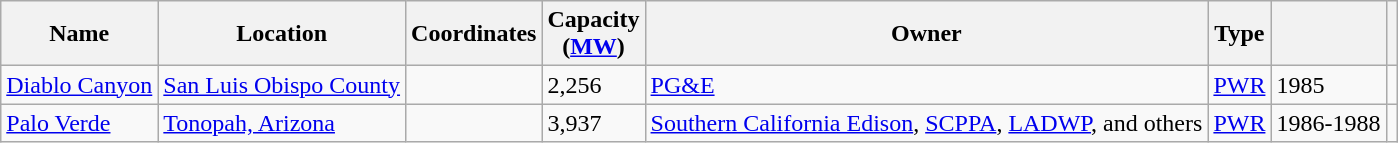<table class="wikitable">
<tr>
<th>Name</th>
<th>Location</th>
<th>Coordinates</th>
<th>Capacity<br>(<a href='#'>MW</a>)</th>
<th>Owner</th>
<th>Type</th>
<th></th>
<th class="unsortable"></th>
</tr>
<tr>
<td><a href='#'>Diablo Canyon</a></td>
<td><a href='#'>San Luis Obispo County</a></td>
<td></td>
<td>2,256</td>
<td><a href='#'>PG&E</a></td>
<td><a href='#'>PWR</a></td>
<td>1985</td>
<td></td>
</tr>
<tr>
<td><a href='#'>Palo Verde</a></td>
<td><a href='#'>Tonopah, Arizona</a></td>
<td></td>
<td>3,937</td>
<td><a href='#'>Southern California Edison</a>, <a href='#'>SCPPA</a>, <a href='#'>LADWP</a>, and others</td>
<td><a href='#'>PWR</a></td>
<td>1986-1988</td>
<td></td>
</tr>
</table>
